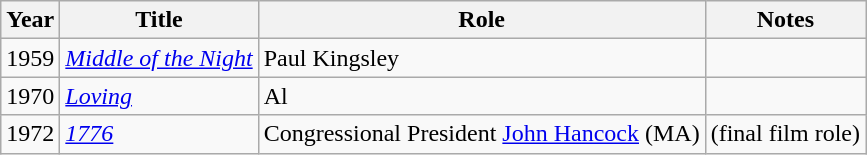<table class="wikitable">
<tr>
<th>Year</th>
<th>Title</th>
<th>Role</th>
<th>Notes</th>
</tr>
<tr>
<td>1959</td>
<td><em><a href='#'>Middle of the Night</a></em></td>
<td>Paul Kingsley</td>
<td></td>
</tr>
<tr>
<td>1970</td>
<td><em><a href='#'>Loving</a></em></td>
<td>Al</td>
<td></td>
</tr>
<tr>
<td>1972</td>
<td><em><a href='#'>1776</a></em></td>
<td>Congressional President <a href='#'>John Hancock</a> (MA)</td>
<td>(final film role)</td>
</tr>
</table>
